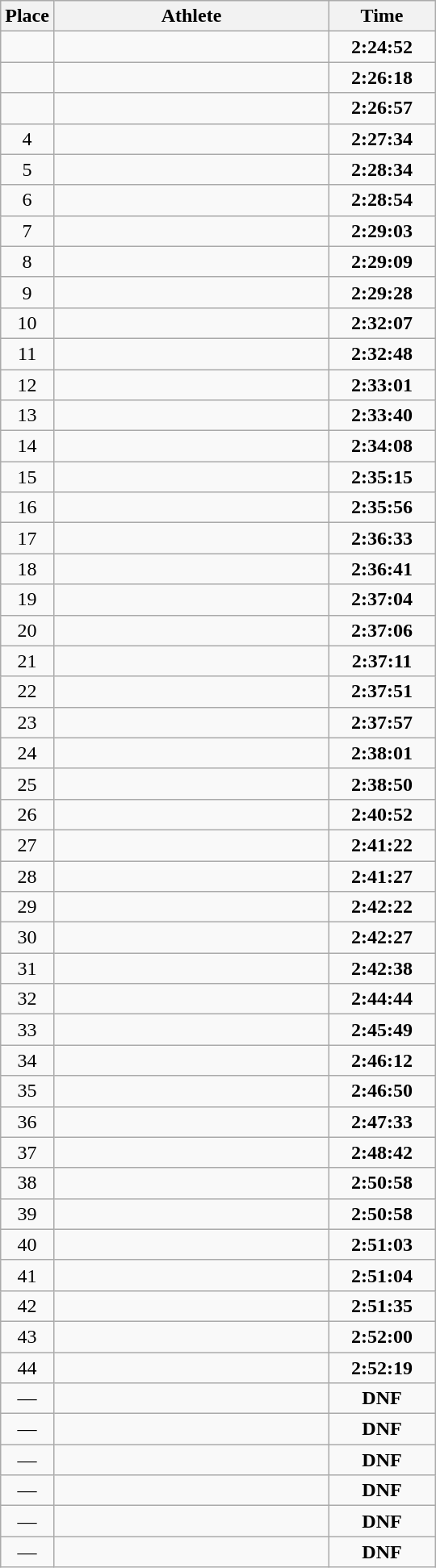<table class=wikitable style="text-align:center">
<tr>
<th width=20>Place</th>
<th width=220>Athlete</th>
<th width=80>Time</th>
</tr>
<tr>
<td align="center"></td>
<td></td>
<td align="center"><strong>2:24:52</strong></td>
</tr>
<tr>
<td align="center"></td>
<td></td>
<td align="center"><strong>2:26:18</strong></td>
</tr>
<tr>
<td align="center"></td>
<td></td>
<td align="center"><strong>2:26:57</strong></td>
</tr>
<tr>
<td align="center">4</td>
<td></td>
<td align="center"><strong>2:27:34</strong></td>
</tr>
<tr>
<td align="center">5</td>
<td></td>
<td align="center"><strong>2:28:34</strong></td>
</tr>
<tr>
<td align="center">6</td>
<td></td>
<td align="center"><strong>2:28:54</strong></td>
</tr>
<tr>
<td align="center">7</td>
<td></td>
<td align="center"><strong>2:29:03</strong></td>
</tr>
<tr>
<td align="center">8</td>
<td></td>
<td align="center"><strong>2:29:09</strong></td>
</tr>
<tr>
<td align="center">9</td>
<td></td>
<td align="center"><strong>2:29:28</strong></td>
</tr>
<tr>
<td align="center">10</td>
<td></td>
<td align="center"><strong>2:32:07</strong></td>
</tr>
<tr>
<td align="center">11</td>
<td></td>
<td align="center"><strong>2:32:48</strong></td>
</tr>
<tr>
<td align="center">12</td>
<td></td>
<td align="center"><strong>2:33:01</strong></td>
</tr>
<tr>
<td align="center">13</td>
<td></td>
<td align="center"><strong>2:33:40</strong></td>
</tr>
<tr>
<td align="center">14</td>
<td></td>
<td align="center"><strong>2:34:08</strong></td>
</tr>
<tr>
<td align="center">15</td>
<td></td>
<td align="center"><strong>2:35:15</strong></td>
</tr>
<tr>
<td align="center">16</td>
<td></td>
<td align="center"><strong>2:35:56</strong></td>
</tr>
<tr>
<td align="center">17</td>
<td></td>
<td align="center"><strong>2:36:33</strong></td>
</tr>
<tr>
<td align="center">18</td>
<td></td>
<td align="center"><strong>2:36:41</strong></td>
</tr>
<tr>
<td align="center">19</td>
<td></td>
<td align="center"><strong>2:37:04</strong></td>
</tr>
<tr>
<td align="center">20</td>
<td></td>
<td align="center"><strong>2:37:06</strong></td>
</tr>
<tr>
<td align="center">21</td>
<td></td>
<td align="center"><strong>2:37:11</strong></td>
</tr>
<tr>
<td align="center">22</td>
<td></td>
<td align="center"><strong>2:37:51</strong></td>
</tr>
<tr>
<td align="center">23</td>
<td></td>
<td align="center"><strong>2:37:57</strong></td>
</tr>
<tr>
<td align="center">24</td>
<td></td>
<td align="center"><strong>2:38:01</strong></td>
</tr>
<tr>
<td align="center">25</td>
<td></td>
<td align="center"><strong>2:38:50</strong></td>
</tr>
<tr>
<td align="center">26</td>
<td></td>
<td align="center"><strong>2:40:52</strong></td>
</tr>
<tr>
<td align="center">27</td>
<td></td>
<td align="center"><strong>2:41:22</strong></td>
</tr>
<tr>
<td align="center">28</td>
<td></td>
<td align="center"><strong>2:41:27</strong></td>
</tr>
<tr>
<td align="center">29</td>
<td></td>
<td align="center"><strong>2:42:22</strong></td>
</tr>
<tr>
<td align="center">30</td>
<td></td>
<td align="center"><strong>2:42:27</strong></td>
</tr>
<tr>
<td align="center">31</td>
<td></td>
<td align="center"><strong>2:42:38</strong></td>
</tr>
<tr>
<td align="center">32</td>
<td></td>
<td align="center"><strong>2:44:44</strong></td>
</tr>
<tr>
<td align="center">33</td>
<td></td>
<td align="center"><strong>2:45:49</strong></td>
</tr>
<tr>
<td align="center">34</td>
<td></td>
<td align="center"><strong>2:46:12</strong></td>
</tr>
<tr>
<td align="center">35</td>
<td></td>
<td align="center"><strong>2:46:50</strong></td>
</tr>
<tr>
<td align="center">36</td>
<td></td>
<td align="center"><strong>2:47:33</strong></td>
</tr>
<tr>
<td align="center">37</td>
<td></td>
<td align="center"><strong>2:48:42</strong></td>
</tr>
<tr>
<td align="center">38</td>
<td></td>
<td align="center"><strong>2:50:58</strong></td>
</tr>
<tr>
<td align="center">39</td>
<td></td>
<td align="center"><strong>2:50:58</strong></td>
</tr>
<tr>
<td align="center">40</td>
<td></td>
<td align="center"><strong>2:51:03</strong></td>
</tr>
<tr>
<td align="center">41</td>
<td></td>
<td align="center"><strong>2:51:04</strong></td>
</tr>
<tr>
<td align="center">42</td>
<td></td>
<td align="center"><strong>2:51:35</strong></td>
</tr>
<tr>
<td align="center">43</td>
<td></td>
<td align="center"><strong>2:52:00</strong></td>
</tr>
<tr>
<td align="center">44</td>
<td></td>
<td align="center"><strong>2:52:19</strong></td>
</tr>
<tr>
<td align="center">—</td>
<td></td>
<td align="center"><strong>DNF</strong></td>
</tr>
<tr>
<td align="center">—</td>
<td></td>
<td align="center"><strong>DNF</strong></td>
</tr>
<tr>
<td align="center">—</td>
<td></td>
<td align="center"><strong>DNF</strong></td>
</tr>
<tr>
<td align="center">—</td>
<td></td>
<td align="center"><strong>DNF</strong></td>
</tr>
<tr>
<td align="center">—</td>
<td></td>
<td align="center"><strong>DNF</strong></td>
</tr>
<tr>
<td align="center">—</td>
<td></td>
<td align="center"><strong>DNF</strong></td>
</tr>
</table>
